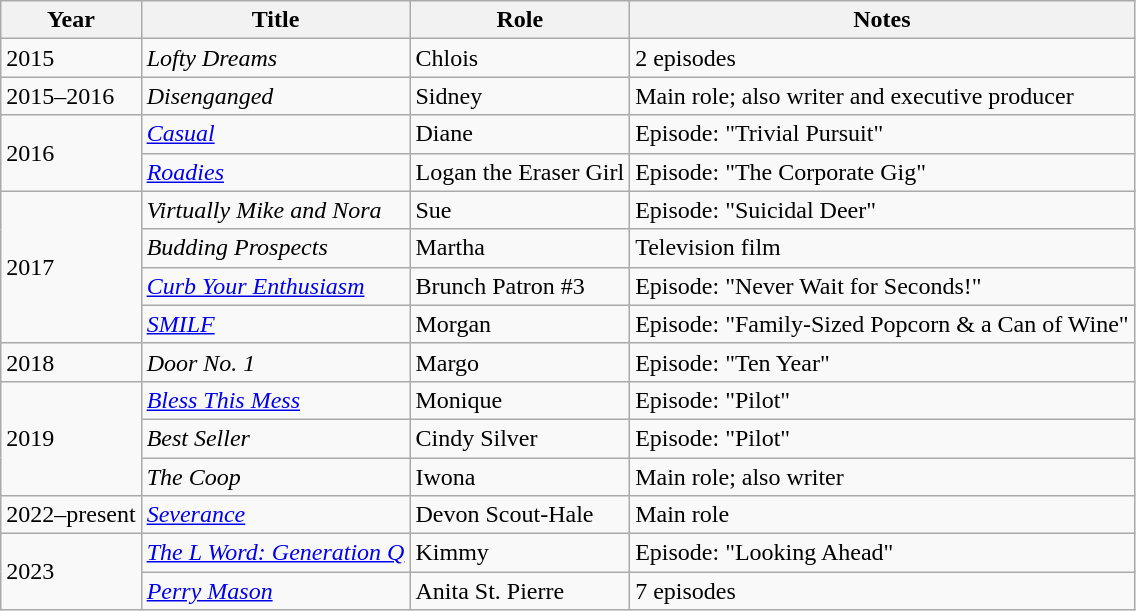<table class="wikitable">
<tr>
<th>Year</th>
<th>Title</th>
<th>Role</th>
<th Class="unsortable">Notes</th>
</tr>
<tr>
<td>2015</td>
<td><em>Lofty Dreams</em></td>
<td>Chlois</td>
<td>2 episodes</td>
</tr>
<tr>
<td>2015–2016</td>
<td><em>Disenganged</em></td>
<td>Sidney</td>
<td>Main role; also writer and executive producer</td>
</tr>
<tr>
<td rowspan="2">2016</td>
<td><em><a href='#'>Casual</a></em></td>
<td>Diane</td>
<td>Episode: "Trivial Pursuit"</td>
</tr>
<tr>
<td><em><a href='#'>Roadies</a></em></td>
<td>Logan the Eraser Girl</td>
<td>Episode: "The Corporate Gig"</td>
</tr>
<tr>
<td rowspan="4">2017</td>
<td><em>Virtually Mike and Nora</em></td>
<td>Sue</td>
<td>Episode: "Suicidal Deer"</td>
</tr>
<tr>
<td><em>Budding Prospects</em></td>
<td>Martha</td>
<td>Television film</td>
</tr>
<tr>
<td><em><a href='#'>Curb Your Enthusiasm</a></em></td>
<td>Brunch Patron #3</td>
<td>Episode: "Never Wait for Seconds!"</td>
</tr>
<tr>
<td><em><a href='#'>SMILF</a></em></td>
<td>Morgan</td>
<td>Episode: "Family-Sized Popcorn & a Can of Wine"</td>
</tr>
<tr>
<td>2018</td>
<td><em>Door No. 1</em></td>
<td>Margo</td>
<td>Episode: "Ten Year"</td>
</tr>
<tr>
<td rowspan="3">2019</td>
<td><em><a href='#'>Bless This Mess</a></em></td>
<td>Monique</td>
<td>Episode: "Pilot"</td>
</tr>
<tr>
<td><em>Best Seller</em></td>
<td>Cindy Silver</td>
<td>Episode: "Pilot"</td>
</tr>
<tr>
<td><em>The Coop</em></td>
<td>Iwona</td>
<td>Main role; also writer</td>
</tr>
<tr>
<td>2022–present</td>
<td><em><a href='#'>Severance</a></em></td>
<td>Devon Scout-Hale</td>
<td>Main role</td>
</tr>
<tr>
<td rowspan="2">2023</td>
<td><em><a href='#'>The L Word: Generation Q</a></em></td>
<td>Kimmy</td>
<td>Episode: "Looking Ahead"</td>
</tr>
<tr>
<td><em><a href='#'>Perry Mason</a></em></td>
<td>Anita St. Pierre</td>
<td>7 episodes</td>
</tr>
</table>
